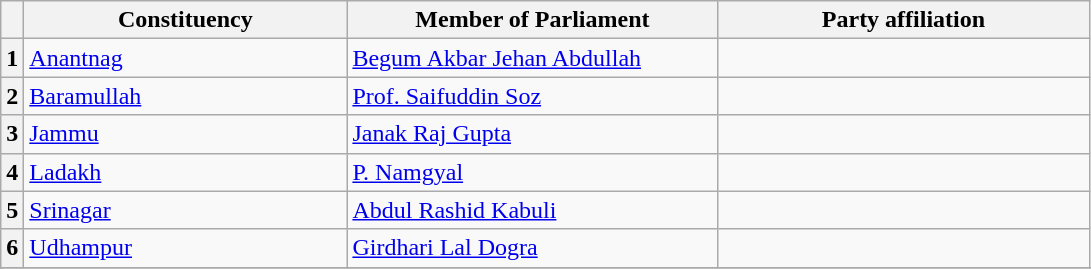<table class="wikitable sortable">
<tr style="text-align:center;">
<th></th>
<th style="width:13em">Constituency</th>
<th style="width:15em">Member of Parliament</th>
<th colspan="2" style="width:15em">Party affiliation</th>
</tr>
<tr>
<th>1</th>
<td><a href='#'>Anantnag</a></td>
<td><a href='#'>Begum Akbar Jehan Abdullah</a></td>
<td></td>
</tr>
<tr>
<th>2</th>
<td><a href='#'>Baramullah</a></td>
<td><a href='#'>Prof. Saifuddin Soz</a></td>
</tr>
<tr>
<th>3</th>
<td><a href='#'>Jammu</a></td>
<td><a href='#'>Janak Raj Gupta</a></td>
<td></td>
</tr>
<tr>
<th>4</th>
<td><a href='#'>Ladakh</a></td>
<td><a href='#'>P. Namgyal</a></td>
</tr>
<tr>
<th>5</th>
<td><a href='#'>Srinagar</a></td>
<td><a href='#'>Abdul Rashid Kabuli</a></td>
<td></td>
</tr>
<tr>
<th>6</th>
<td><a href='#'>Udhampur</a></td>
<td><a href='#'>Girdhari Lal Dogra</a></td>
<td></td>
</tr>
<tr>
</tr>
<tr>
</tr>
</table>
